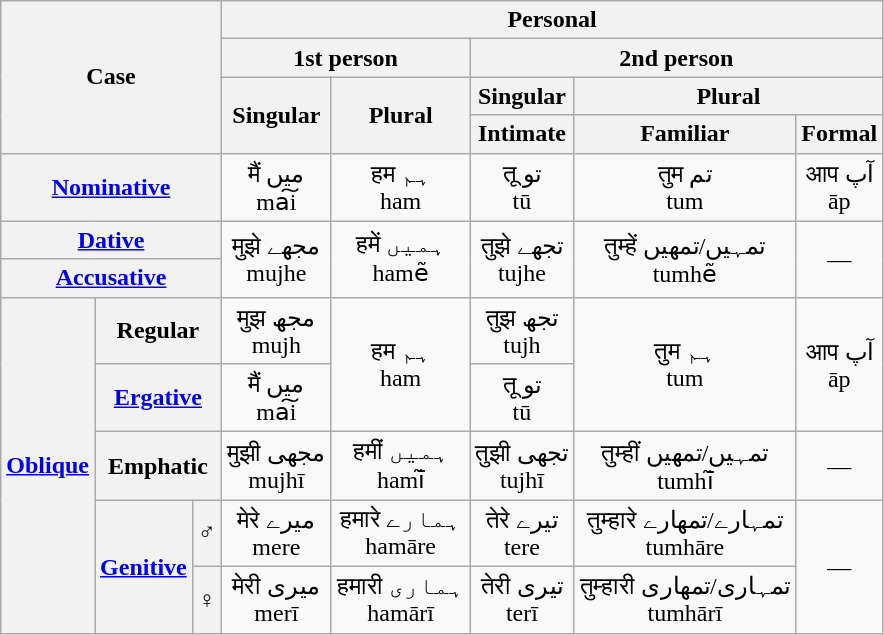<table class="wikitable" style="text-align:center">
<tr>
<th colspan="4" rowspan="4">Case</th>
<th colspan="5">Personal</th>
</tr>
<tr>
<th colspan="2">1st person</th>
<th colspan="3">2nd person</th>
</tr>
<tr>
<th rowspan="2">Singular</th>
<th rowspan="2">Plural</th>
<th>Singular</th>
<th colspan="2">Plural</th>
</tr>
<tr>
<th>Intimate</th>
<th>Familiar</th>
<th>Formal</th>
</tr>
<tr>
<th colspan="4"><a href='#'>Nominative</a></th>
<td>मैं میں<br>ma͠i</td>
<td>हम ہم<br>ham</td>
<td>तू تو<br>tū</td>
<td>तुम تم<br>tum</td>
<td>आप آپ<br>āp</td>
</tr>
<tr>
<th colspan="4"><a href='#'>Dative</a></th>
<td rowspan="2">मुझे مجھے<br>mujhe</td>
<td rowspan="2">हमें ہمیں<br>hamẽ</td>
<td rowspan="2">तुझे تجھے<br>tujhe</td>
<td rowspan="2">तुम्हें تمہیں/تمھیں<br>tumhẽ</td>
<td rowspan="2">—</td>
</tr>
<tr>
<th colspan="4"><a href='#'>Accusative</a></th>
</tr>
<tr>
<th rowspan="5"><a href='#'>Oblique</a></th>
<th colspan="3">Regular</th>
<td>मुझ مجھ<br>mujh</td>
<td rowspan="2">हम ہم<br>ham</td>
<td>तुझ تجھ<br>tujh</td>
<td rowspan="2">तुम ہم<br>tum</td>
<td rowspan="2">आप آپ<br>āp</td>
</tr>
<tr>
<th colspan="3"><a href='#'>Ergative</a></th>
<td>मैं میں<br>ma͠i</td>
<td>तू تو<br>tū</td>
</tr>
<tr>
<th colspan="3">Emphatic</th>
<td>मुझी مجھی<br>mujhī</td>
<td>हमीं ہمیں<br>hamī̃</td>
<td>तुझी تجھی<br>tujhī</td>
<td>तुम्हीं تمہیں/تمھیں<br>tumhī̃</td>
<td>—</td>
</tr>
<tr>
<th colspan="2" rowspan="2"><a href='#'>Genitive</a></th>
<th>♂</th>
<td>मेरे میرے<br>mere</td>
<td>हमारे ہمارے<br>hamāre</td>
<td>तेरे تیرے<br>tere</td>
<td>तुम्हारे تمہارے/تمھارے<br>tumhāre</td>
<td rowspan="2">—</td>
</tr>
<tr>
<th>♀</th>
<td>मेरी میری<br>merī</td>
<td>हमारी ہماری<br>hamārī</td>
<td>तेरी تیری<br>terī</td>
<td>तुम्हारी تمہاری/تمھاری<br>tumhārī</td>
</tr>
</table>
